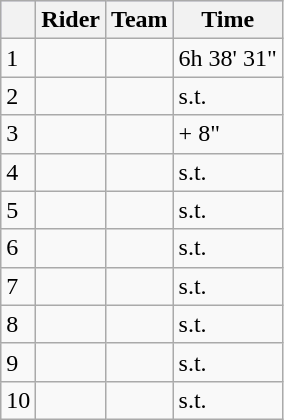<table class="wikitable">
<tr style="background:#ccccff;">
<th></th>
<th>Rider</th>
<th>Team</th>
<th>Time</th>
</tr>
<tr>
<td>1</td>
<td></td>
<td></td>
<td>6h 38' 31"</td>
</tr>
<tr>
<td>2</td>
<td></td>
<td></td>
<td>s.t.</td>
</tr>
<tr>
<td>3</td>
<td></td>
<td></td>
<td align=rt>+ 8"</td>
</tr>
<tr>
<td>4</td>
<td></td>
<td></td>
<td>s.t.</td>
</tr>
<tr>
<td>5</td>
<td></td>
<td></td>
<td>s.t.</td>
</tr>
<tr>
<td>6</td>
<td></td>
<td></td>
<td>s.t.</td>
</tr>
<tr>
<td>7</td>
<td></td>
<td></td>
<td>s.t.</td>
</tr>
<tr>
<td>8</td>
<td></td>
<td></td>
<td>s.t.</td>
</tr>
<tr>
<td>9</td>
<td><del></del></td>
<td><del></del></td>
<td>s.t.</td>
</tr>
<tr>
<td>10</td>
<td></td>
<td></td>
<td>s.t.</td>
</tr>
</table>
